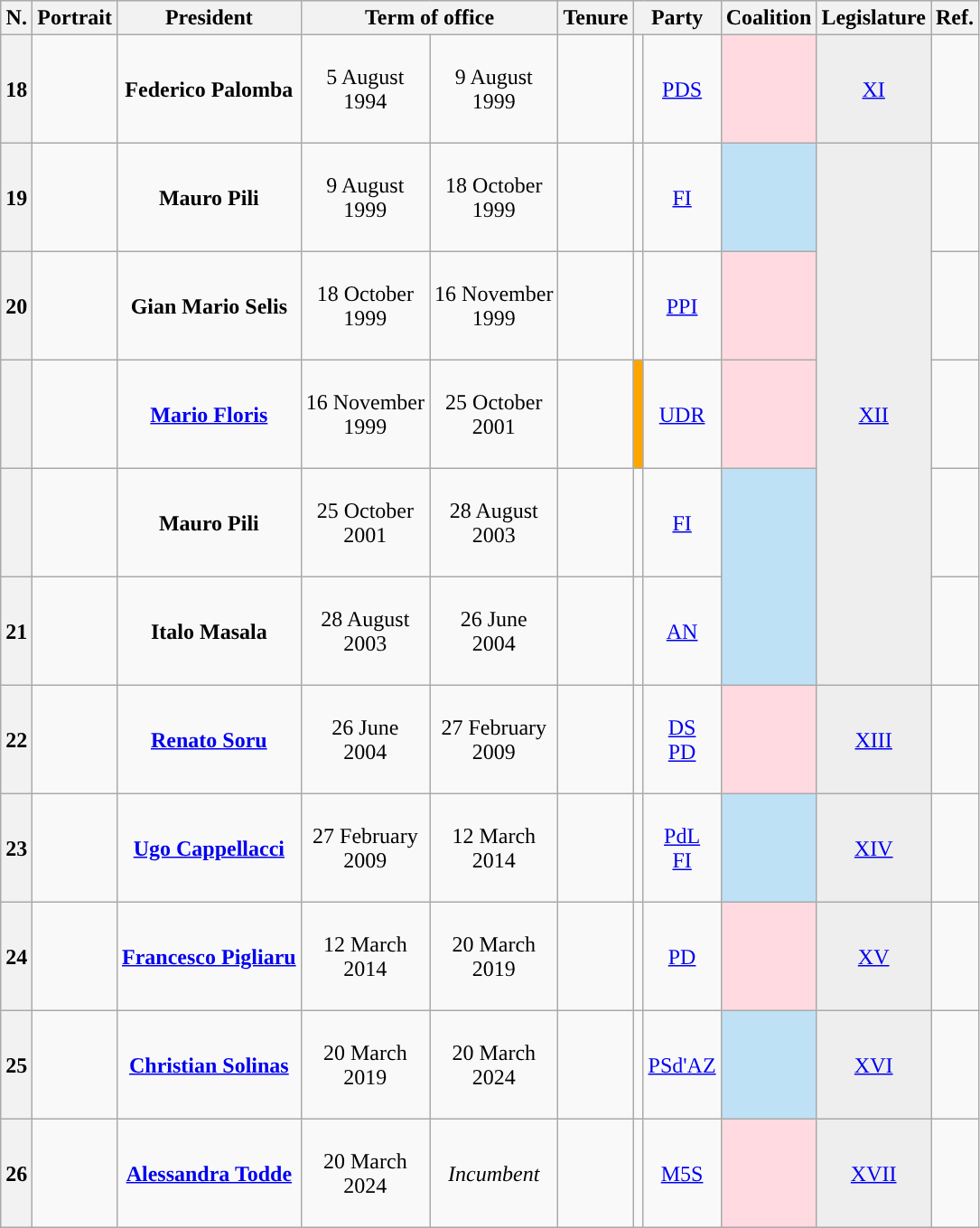<table class=wikitable style=text-align:center>
<tr>
<th>N.</th>
<th>Portrait</th>
<th>President</th>
<th colspan=2>Term of office</th>
<th>Tenure<br></th>
<th colspan=2>Party</th>
<th>Coalition</th>
<th>Legislature</th>
<th>Ref.</th>
</tr>
<tr style="height:5em;">
<th>18</th>
<td></td>
<td><strong>Federico Palomba</strong><br></td>
<td>5 August<br>1994</td>
<td>9 August<br>1999</td>
<td></td>
<td></td>
<td><a href='#'>PDS</a></td>
<td bgcolor=#FFDAE1></td>
<td bgcolor=#EEEEEE><a href='#'>XI<br></a></td>
<td></td>
</tr>
<tr style="height:5em;">
<th>19</th>
<td></td>
<td><strong>Mauro Pili</strong><br></td>
<td>9 August<br>1999</td>
<td>18 October<br>1999</td>
<td></td>
<td></td>
<td><a href='#'>FI</a></td>
<td bgcolor=#BEE1F5></td>
<td rowspan=5 bgcolor=#EEEEEE><a href='#'>XII<br></a></td>
<td></td>
</tr>
<tr style="height:5em;">
<th>20</th>
<td></td>
<td><strong>Gian Mario Selis</strong><br></td>
<td>18 October<br>1999</td>
<td>16 November<br>1999</td>
<td></td>
<td></td>
<td><a href='#'>PPI</a></td>
<td bgcolor=#FFDAE1></td>
<td></td>
</tr>
<tr style="height:5em;">
<th></th>
<td></td>
<td><strong><a href='#'>Mario Floris</a></strong><br></td>
<td>16 November<br>1999</td>
<td>25 October<br>2001</td>
<td></td>
<td bgcolor="orange"></td>
<td><a href='#'>UDR</a></td>
<td bgcolor=#FFDAE1></td>
<td></td>
</tr>
<tr style="height:5em;">
<th></th>
<td></td>
<td><strong>Mauro Pili</strong><br></td>
<td>25 October<br>2001</td>
<td>28 August<br>2003</td>
<td></td>
<td></td>
<td><a href='#'>FI</a></td>
<td rowspan=2 bgcolor=#BEE1F5></td>
<td></td>
</tr>
<tr style="height:5em;">
<th>21</th>
<td></td>
<td><strong>Italo Masala</strong><br></td>
<td>28 August<br>2003</td>
<td>26 June<br>2004</td>
<td></td>
<td></td>
<td><a href='#'>AN</a></td>
<td></td>
</tr>
<tr style="height:5em;">
<th>22</th>
<td></td>
<td><strong><a href='#'>Renato Soru</a></strong><br></td>
<td>26 June<br>2004</td>
<td>27 February<br>2009</td>
<td></td>
<td></td>
<td><a href='#'>DS</a> <br><a href='#'>PD</a></td>
<td bgcolor=#FFDAE1></td>
<td bgcolor=#EEEEEE><a href='#'>XIII<br></a></td>
<td></td>
</tr>
<tr style="height:5em;">
<th>23</th>
<td></td>
<td><strong><a href='#'>Ugo Cappellacci</a></strong><br></td>
<td>27 February<br>2009</td>
<td>12 March<br>2014</td>
<td></td>
<td></td>
<td><a href='#'>PdL</a> <br><a href='#'>FI</a></td>
<td bgcolor=#BEE1F5></td>
<td bgcolor=#EEEEEE><a href='#'>XIV<br></a></td>
<td></td>
</tr>
<tr style="height:5em;">
<th>24</th>
<td></td>
<td><strong><a href='#'>Francesco Pigliaru</a></strong><br></td>
<td>12 March<br>2014</td>
<td>20 March<br>2019</td>
<td></td>
<td></td>
<td><a href='#'>PD</a></td>
<td bgcolor=#FFDAE1></td>
<td bgcolor=#EEEEEE><a href='#'>XV<br></a></td>
<td></td>
</tr>
<tr style="height:5em;">
<th>25</th>
<td></td>
<td><strong><a href='#'>Christian Solinas</a></strong><br></td>
<td>20 March<br>2019</td>
<td>20 March<br>2024</td>
<td></td>
<td></td>
<td><a href='#'>PSd'AZ</a></td>
<td bgcolor=#BEE1F5></td>
<td bgcolor=#EEEEEE><a href='#'>XVI<br></a></td>
<td></td>
</tr>
<tr style="height:5em;">
<th>26</th>
<td></td>
<td><strong><a href='#'>Alessandra Todde</a></strong><br></td>
<td>20 March<br>2024</td>
<td><em>Incumbent</em></td>
<td></td>
<td></td>
<td><a href='#'>M5S</a></td>
<td bgcolor=#FFDAE1></td>
<td bgcolor=#EEEEEE><a href='#'>XVII<br></a></td>
<td></td>
</tr>
</table>
